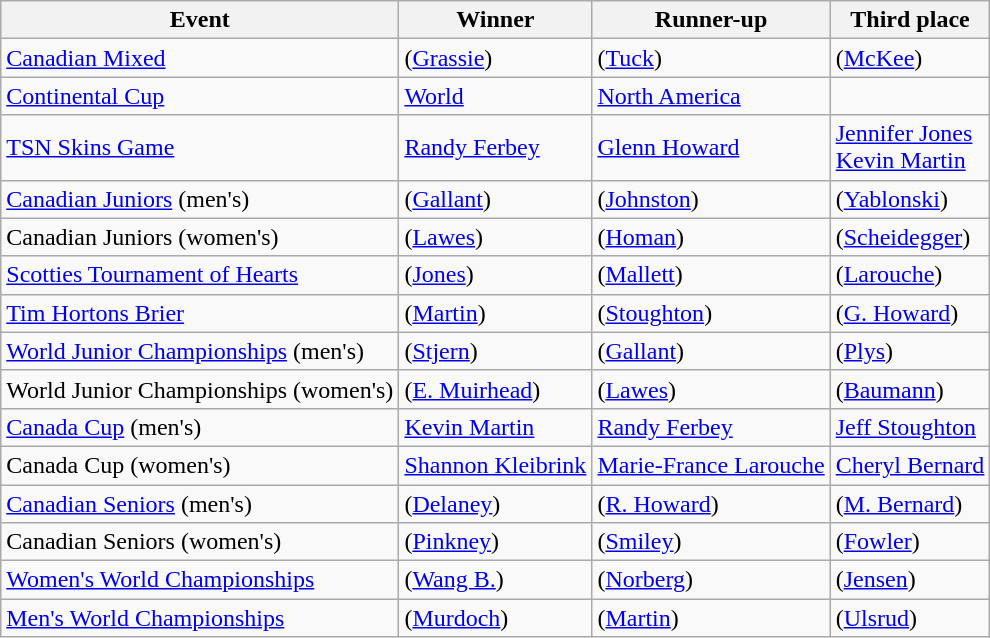<table class="wikitable">
<tr>
<th>Event</th>
<th>Winner</th>
<th>Runner-up</th>
<th>Third place</th>
</tr>
<tr>
<td><a href='#'>Canadian Mixed</a></td>
<td> (<a href='#'>Grassie</a>)</td>
<td> (<a href='#'>Tuck</a>)</td>
<td> (<a href='#'>McKee</a>)</td>
</tr>
<tr>
<td><a href='#'>Continental Cup</a></td>
<td> <a href='#'>World</a></td>
<td>  <a href='#'>North America</a></td>
<td></td>
</tr>
<tr>
<td><a href='#'>TSN Skins Game</a></td>
<td> <a href='#'>Randy Ferbey</a></td>
<td> <a href='#'>Glenn Howard</a></td>
<td> <a href='#'>Jennifer Jones</a> <br>  <a href='#'>Kevin Martin</a></td>
</tr>
<tr>
<td><a href='#'>Canadian Juniors</a> (men's)</td>
<td> (<a href='#'>Gallant</a>)</td>
<td> (<a href='#'>Johnston</a>)</td>
<td> (<a href='#'>Yablonski</a>)</td>
</tr>
<tr>
<td>Canadian Juniors (women's)</td>
<td> (<a href='#'>Lawes</a>)</td>
<td> (<a href='#'>Homan</a>)</td>
<td> (<a href='#'>Scheidegger</a>)</td>
</tr>
<tr>
<td><a href='#'>Scotties Tournament of Hearts</a></td>
<td> (<a href='#'>Jones</a>)</td>
<td> (<a href='#'>Mallett</a>)</td>
<td> (<a href='#'>Larouche</a>)</td>
</tr>
<tr>
<td><a href='#'>Tim Hortons Brier</a></td>
<td> (<a href='#'>Martin</a>)</td>
<td> (<a href='#'>Stoughton</a>)</td>
<td> (<a href='#'>G. Howard</a>)</td>
</tr>
<tr>
<td><a href='#'>World Junior Championships</a> (men's)</td>
<td> (<a href='#'>Stjern</a>)</td>
<td> (<a href='#'>Gallant</a>)</td>
<td> (<a href='#'>Plys</a>)</td>
</tr>
<tr>
<td>World Junior Championships (women's)</td>
<td> (<a href='#'>E. Muirhead</a>)</td>
<td> (<a href='#'>Lawes</a>)</td>
<td> (<a href='#'>Baumann</a>)</td>
</tr>
<tr>
<td><a href='#'>Canada Cup</a> (men's)</td>
<td> <a href='#'>Kevin Martin</a></td>
<td> <a href='#'>Randy Ferbey</a></td>
<td> <a href='#'>Jeff Stoughton</a></td>
</tr>
<tr>
<td>Canada Cup (women's)</td>
<td> <a href='#'>Shannon Kleibrink</a></td>
<td> <a href='#'>Marie-France Larouche</a></td>
<td> <a href='#'>Cheryl Bernard</a></td>
</tr>
<tr>
<td><a href='#'>Canadian Seniors</a> (men's)</td>
<td> (<a href='#'>Delaney</a>)</td>
<td> (<a href='#'>R. Howard</a>)</td>
<td> (<a href='#'>M. Bernard</a>)</td>
</tr>
<tr>
<td>Canadian Seniors (women's)</td>
<td> (<a href='#'>Pinkney</a>)</td>
<td> (<a href='#'>Smiley</a>)</td>
<td> (<a href='#'>Fowler</a>)</td>
</tr>
<tr>
<td><a href='#'>Women's World Championships</a></td>
<td> (<a href='#'>Wang B.</a>)</td>
<td> (<a href='#'>Norberg</a>)</td>
<td> (<a href='#'>Jensen</a>)</td>
</tr>
<tr>
<td><a href='#'>Men's World Championships</a></td>
<td> (<a href='#'>Murdoch</a>)</td>
<td> (<a href='#'>Martin</a>)</td>
<td> (<a href='#'>Ulsrud</a>)</td>
</tr>
</table>
